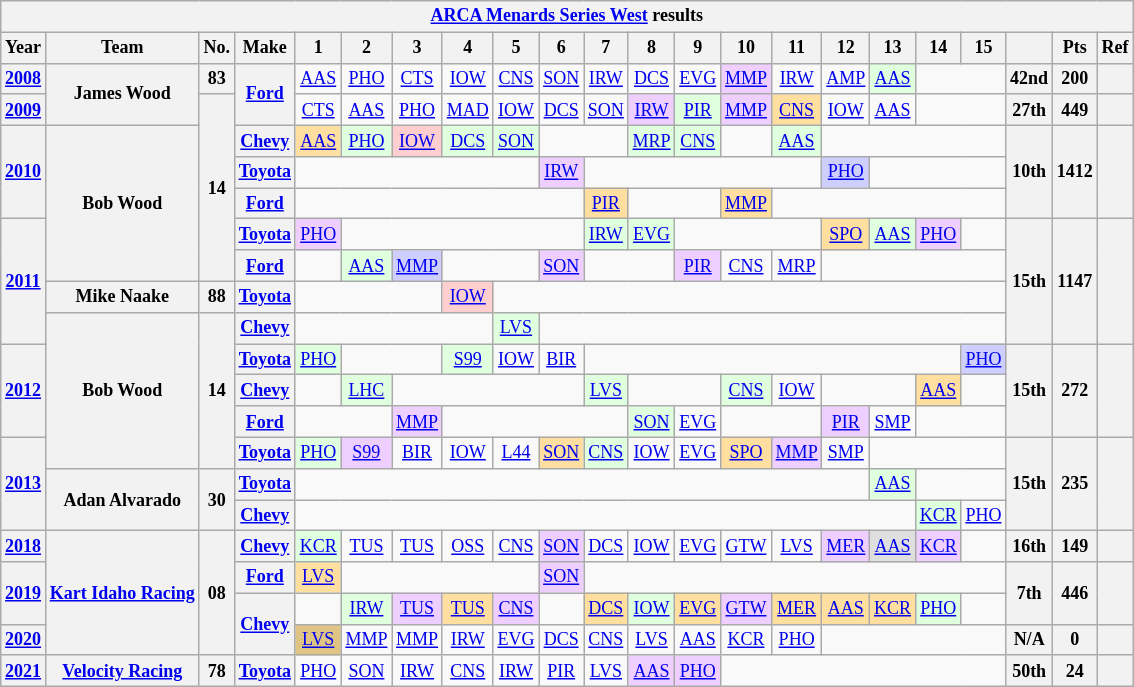<table class="wikitable" style="text-align:center; font-size:75%">
<tr>
<th colspan=23><a href='#'>ARCA Menards Series West</a> results</th>
</tr>
<tr>
<th>Year</th>
<th>Team</th>
<th>No.</th>
<th>Make</th>
<th>1</th>
<th>2</th>
<th>3</th>
<th>4</th>
<th>5</th>
<th>6</th>
<th>7</th>
<th>8</th>
<th>9</th>
<th>10</th>
<th>11</th>
<th>12</th>
<th>13</th>
<th>14</th>
<th>15</th>
<th></th>
<th>Pts</th>
<th>Ref</th>
</tr>
<tr>
<th><a href='#'>2008</a></th>
<th rowspan=2>James Wood</th>
<th>83</th>
<th rowspan=2><a href='#'>Ford</a></th>
<td><a href='#'>AAS</a></td>
<td><a href='#'>PHO</a></td>
<td><a href='#'>CTS</a></td>
<td><a href='#'>IOW</a></td>
<td><a href='#'>CNS</a></td>
<td><a href='#'>SON</a></td>
<td><a href='#'>IRW</a></td>
<td><a href='#'>DCS</a></td>
<td><a href='#'>EVG</a></td>
<td style="background:#EFCFFF;"><a href='#'>MMP</a><br></td>
<td><a href='#'>IRW</a></td>
<td><a href='#'>AMP</a></td>
<td style="background:#DFFFDF;"><a href='#'>AAS</a><br></td>
<td colspan=2></td>
<th>42nd</th>
<th>200</th>
<th></th>
</tr>
<tr>
<th><a href='#'>2009</a></th>
<th rowspan=6>14</th>
<td><a href='#'>CTS</a></td>
<td><a href='#'>AAS</a></td>
<td><a href='#'>PHO</a></td>
<td><a href='#'>MAD</a></td>
<td><a href='#'>IOW</a></td>
<td><a href='#'>DCS</a></td>
<td><a href='#'>SON</a></td>
<td style="background:#EFCFFF;"><a href='#'>IRW</a><br></td>
<td style="background:#DFFFDF;"><a href='#'>PIR</a><br></td>
<td style="background:#EFCFFF;"><a href='#'>MMP</a><br></td>
<td style="background:#FFDF9F;"><a href='#'>CNS</a><br></td>
<td><a href='#'>IOW</a></td>
<td><a href='#'>AAS</a></td>
<td colspan=2></td>
<th>27th</th>
<th>449</th>
<th></th>
</tr>
<tr>
<th rowspan=3><a href='#'>2010</a></th>
<th rowspan=5>Bob Wood</th>
<th><a href='#'>Chevy</a></th>
<td style="background:#FFDF9F;"><a href='#'>AAS</a><br></td>
<td style="background:#DFFFDF;"><a href='#'>PHO</a><br></td>
<td style="background:#FFCFCF;"><a href='#'>IOW</a><br></td>
<td style="background:#DFFFDF;"><a href='#'>DCS</a><br></td>
<td style="background:#DFFFDF;"><a href='#'>SON</a><br></td>
<td colspan=2></td>
<td style="background:#DFFFDF;"><a href='#'>MRP</a><br></td>
<td style="background:#DFFFDF;"><a href='#'>CNS</a><br></td>
<td></td>
<td style="background:#DFFFDF;"><a href='#'>AAS</a><br></td>
<td colspan=4></td>
<th rowspan=3>10th</th>
<th rowspan=3>1412</th>
<th rowspan=3></th>
</tr>
<tr>
<th><a href='#'>Toyota</a></th>
<td colspan=5></td>
<td style="background:#EFCFFF;"><a href='#'>IRW</a><br></td>
<td colspan=5></td>
<td style="background:#CFCFFF;"><a href='#'>PHO</a><br></td>
<td colspan=3></td>
</tr>
<tr>
<th><a href='#'>Ford</a></th>
<td colspan=6></td>
<td style="background:#FFDF9F;"><a href='#'>PIR</a><br></td>
<td colspan=2></td>
<td style="background:#FFDF9F;"><a href='#'>MMP</a><br></td>
<td colspan=6></td>
</tr>
<tr>
<th rowspan=4><a href='#'>2011</a></th>
<th><a href='#'>Toyota</a></th>
<td style="background:#EFCFFF;"><a href='#'>PHO</a><br></td>
<td colspan=5></td>
<td style="background:#DFFFDF;"><a href='#'>IRW</a><br></td>
<td style="background:#DFFFDF;"><a href='#'>EVG</a><br></td>
<td colspan=3></td>
<td style="background:#FFDF9F;"><a href='#'>SPO</a><br></td>
<td style="background:#DFFFDF;"><a href='#'>AAS</a><br></td>
<td style="background:#EFCFFF;"><a href='#'>PHO</a><br></td>
<td></td>
<th rowspan=4>15th</th>
<th rowspan=4>1147</th>
<th rowspan=4></th>
</tr>
<tr>
<th><a href='#'>Ford</a></th>
<td></td>
<td style="background:#DFFFDF;"><a href='#'>AAS</a><br></td>
<td style="background:#CFCFFF;"><a href='#'>MMP</a><br></td>
<td colspan=2></td>
<td style="background:#EFCFFF;"><a href='#'>SON</a><br></td>
<td colspan=2></td>
<td style="background:#EFCFFF;"><a href='#'>PIR</a><br></td>
<td><a href='#'>CNS</a></td>
<td><a href='#'>MRP</a></td>
<td colspan=4></td>
</tr>
<tr>
<th>Mike Naake</th>
<th>88</th>
<th><a href='#'>Toyota</a></th>
<td colspan=3></td>
<td style="background:#FFCFCF;"><a href='#'>IOW</a><br></td>
<td colspan=11></td>
</tr>
<tr>
<th rowspan=5>Bob Wood</th>
<th rowspan=5>14</th>
<th><a href='#'>Chevy</a></th>
<td colspan=4></td>
<td style="background:#DFFFDF;"><a href='#'>LVS</a><br></td>
<td colspan=10></td>
</tr>
<tr>
<th rowspan=3><a href='#'>2012</a></th>
<th><a href='#'>Toyota</a></th>
<td style="background:#DFFFDF;"><a href='#'>PHO</a><br></td>
<td colspan=2></td>
<td style="background:#DFFFDF;"><a href='#'>S99</a><br></td>
<td><a href='#'>IOW</a></td>
<td><a href='#'>BIR</a></td>
<td colspan=8></td>
<td style="background:#CFCFFF;"><a href='#'>PHO</a><br></td>
<th rowspan=3>15th</th>
<th rowspan=3>272</th>
<th rowspan=3></th>
</tr>
<tr>
<th><a href='#'>Chevy</a></th>
<td></td>
<td style="background:#DFFFDF;"><a href='#'>LHC</a><br></td>
<td colspan=4></td>
<td style="background:#DFFFDF;"><a href='#'>LVS</a><br></td>
<td colspan=2></td>
<td style="background:#DFFFDF;"><a href='#'>CNS</a><br></td>
<td><a href='#'>IOW</a></td>
<td colspan=2></td>
<td style="background:#FFDF9F;"><a href='#'>AAS</a><br></td>
<td></td>
</tr>
<tr>
<th><a href='#'>Ford</a></th>
<td colspan=2></td>
<td style="background:#EFCFFF;"><a href='#'>MMP</a><br></td>
<td colspan=4></td>
<td style="background:#DFFFDF;"><a href='#'>SON</a><br></td>
<td><a href='#'>EVG</a></td>
<td colspan=2></td>
<td style="background:#EFCFFF;"><a href='#'>PIR</a><br></td>
<td><a href='#'>SMP</a></td>
<td colspan=2></td>
</tr>
<tr>
<th rowspan=3><a href='#'>2013</a></th>
<th><a href='#'>Toyota</a></th>
<td style="background:#DFFFDF;"><a href='#'>PHO</a><br></td>
<td style="background:#EFCFFF;"><a href='#'>S99</a><br></td>
<td><a href='#'>BIR</a></td>
<td><a href='#'>IOW</a></td>
<td><a href='#'>L44</a></td>
<td style="background:#FFDF9F;"><a href='#'>SON</a><br></td>
<td style="background:#DFFFDF;"><a href='#'>CNS</a><br></td>
<td><a href='#'>IOW</a></td>
<td><a href='#'>EVG</a></td>
<td style="background:#FFDF9F;"><a href='#'>SPO</a><br></td>
<td style="background:#EFCFFF;"><a href='#'>MMP</a><br></td>
<td><a href='#'>SMP</a></td>
<td colspan=3></td>
<th rowspan=3>15th</th>
<th rowspan=3>235</th>
<th rowspan=3></th>
</tr>
<tr>
<th rowspan=2>Adan Alvarado</th>
<th rowspan=2>30</th>
<th><a href='#'>Toyota</a></th>
<td colspan=12></td>
<td style="background:#DFFFDF;"><a href='#'>AAS</a><br></td>
<td colspan=2></td>
</tr>
<tr>
<th><a href='#'>Chevy</a></th>
<td colspan=13></td>
<td style="background:#DFFFDF;"><a href='#'>KCR</a><br></td>
<td><a href='#'>PHO</a></td>
</tr>
<tr>
<th><a href='#'>2018</a></th>
<th rowspan=4><a href='#'>Kart Idaho Racing</a></th>
<th rowspan=4>08</th>
<th><a href='#'>Chevy</a></th>
<td style="background:#DFFFDF;"><a href='#'>KCR</a><br></td>
<td><a href='#'>TUS</a></td>
<td><a href='#'>TUS</a></td>
<td><a href='#'>OSS</a></td>
<td><a href='#'>CNS</a></td>
<td style="background:#EFCFFF;"><a href='#'>SON</a><br></td>
<td><a href='#'>DCS</a></td>
<td><a href='#'>IOW</a></td>
<td><a href='#'>EVG</a></td>
<td><a href='#'>GTW</a></td>
<td><a href='#'>LVS</a></td>
<td style="background:#EFCFFF;"><a href='#'>MER</a><br></td>
<td style="background:#DFDFDF;"><a href='#'>AAS</a><br></td>
<td style="background:#EFCFFF;"><a href='#'>KCR</a><br></td>
<td></td>
<th>16th</th>
<th>149</th>
<th></th>
</tr>
<tr>
<th rowspan=2><a href='#'>2019</a></th>
<th><a href='#'>Ford</a></th>
<td style="background:#FFDF9F;"><a href='#'>LVS</a><br></td>
<td colspan=4></td>
<td style="background:#EFCFFF;"><a href='#'>SON</a><br></td>
<td colspan=9></td>
<th rowspan=2>7th</th>
<th rowspan=2>446</th>
<th rowspan=2></th>
</tr>
<tr>
<th rowspan=2><a href='#'>Chevy</a></th>
<td></td>
<td style="background:#DFFFDF;"><a href='#'>IRW</a><br></td>
<td style="background:#EFCFFF;"><a href='#'>TUS</a><br></td>
<td style="background:#FFDF9F;"><a href='#'>TUS</a><br></td>
<td style="background:#EFCFFF;"><a href='#'>CNS</a><br></td>
<td></td>
<td style="background:#FFDF9F;"><a href='#'>DCS</a><br></td>
<td style="background:#DFFFDF;"><a href='#'>IOW</a><br></td>
<td style="background:#FFDF9F;"><a href='#'>EVG</a><br></td>
<td style="background:#EFCFFF;"><a href='#'>GTW</a><br></td>
<td style="background:#FFDF9F;"><a href='#'>MER</a><br></td>
<td style="background:#FFDF9F;"><a href='#'>AAS</a><br></td>
<td style="background:#FFDF9F;"><a href='#'>KCR</a><br></td>
<td style="background:#DFFFDF;"><a href='#'>PHO</a><br></td>
<td></td>
</tr>
<tr>
<th><a href='#'>2020</a></th>
<td style="background:#DFC484;"><a href='#'>LVS</a><br></td>
<td><a href='#'>MMP</a></td>
<td><a href='#'>MMP</a></td>
<td><a href='#'>IRW</a></td>
<td><a href='#'>EVG</a></td>
<td><a href='#'>DCS</a></td>
<td><a href='#'>CNS</a></td>
<td><a href='#'>LVS</a></td>
<td><a href='#'>AAS</a></td>
<td><a href='#'>KCR</a></td>
<td><a href='#'>PHO</a></td>
<td colspan=4></td>
<th>N/A</th>
<th>0</th>
<th></th>
</tr>
<tr>
<th><a href='#'>2021</a></th>
<th><a href='#'>Velocity Racing</a></th>
<th>78</th>
<th><a href='#'>Toyota</a></th>
<td><a href='#'>PHO</a></td>
<td><a href='#'>SON</a></td>
<td><a href='#'>IRW</a></td>
<td><a href='#'>CNS</a></td>
<td><a href='#'>IRW</a></td>
<td><a href='#'>PIR</a></td>
<td><a href='#'>LVS</a></td>
<td style="background:#EFCFFF;"><a href='#'>AAS</a><br></td>
<td style="background:#EFCFFF;"><a href='#'>PHO</a><br></td>
<td colspan=6></td>
<th>50th</th>
<th>24</th>
<th></th>
</tr>
</table>
